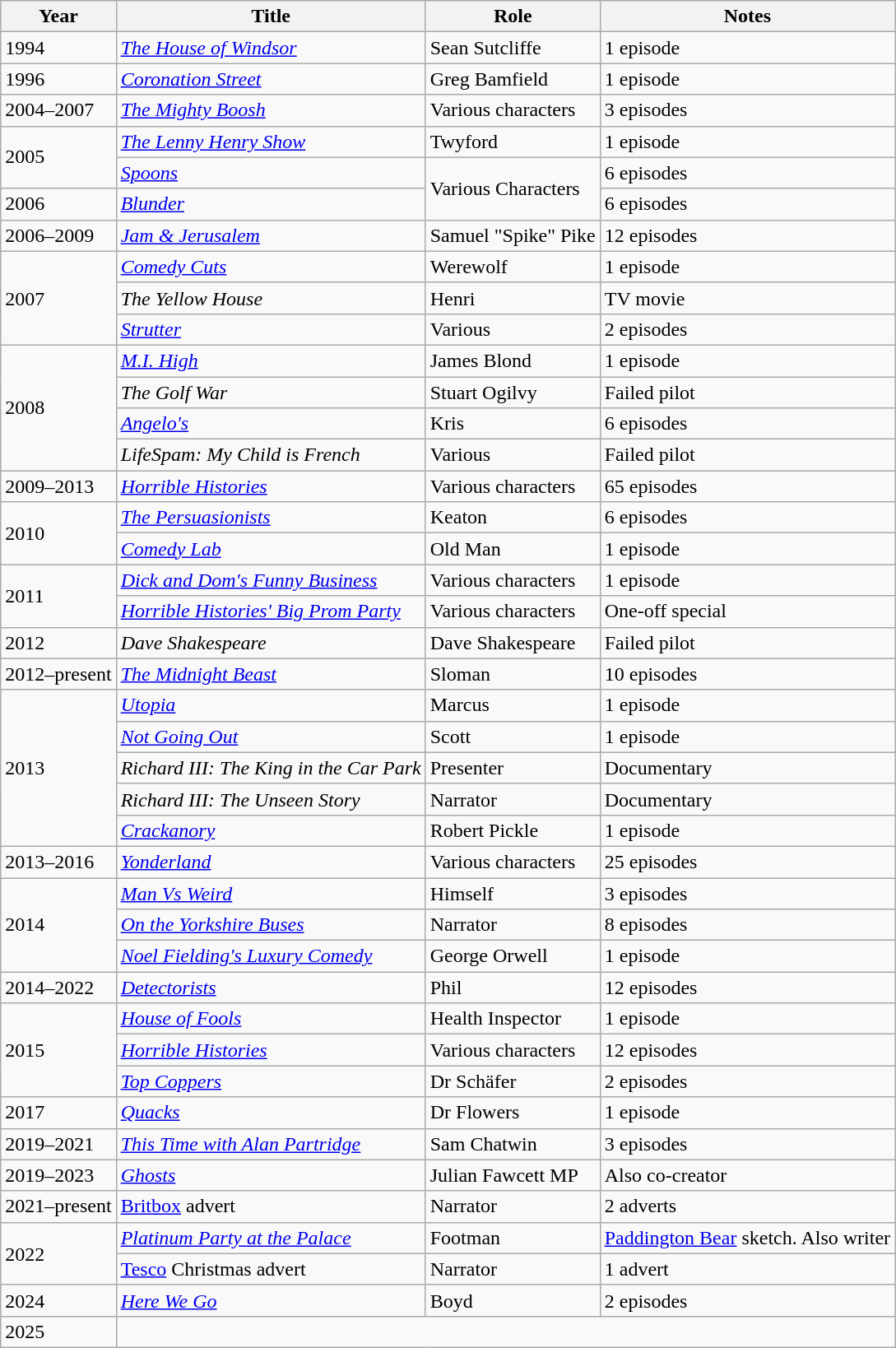<table class="wikitable sortable">
<tr>
<th>Year</th>
<th>Title</th>
<th>Role</th>
<th>Notes</th>
</tr>
<tr>
<td>1994</td>
<td><em><a href='#'>The House of Windsor</a></em></td>
<td>Sean Sutcliffe</td>
<td>1 episode</td>
</tr>
<tr>
<td>1996</td>
<td><em><a href='#'>Coronation Street</a></em></td>
<td>Greg Bamfield</td>
<td>1 episode</td>
</tr>
<tr>
<td>2004–2007</td>
<td><em><a href='#'>The Mighty Boosh</a></em></td>
<td>Various characters</td>
<td>3 episodes</td>
</tr>
<tr>
<td rowspan=2>2005</td>
<td><em><a href='#'>The Lenny Henry Show</a></em></td>
<td>Twyford</td>
<td>1 episode</td>
</tr>
<tr>
<td><em><a href='#'>Spoons</a></em></td>
<td rowspan=2>Various Characters</td>
<td>6 episodes</td>
</tr>
<tr>
<td>2006</td>
<td><em><a href='#'>Blunder</a></em></td>
<td>6 episodes</td>
</tr>
<tr>
<td>2006–2009</td>
<td><em><a href='#'>Jam & Jerusalem</a></em></td>
<td>Samuel "Spike" Pike</td>
<td>12 episodes</td>
</tr>
<tr>
<td rowspan=3>2007</td>
<td><em><a href='#'>Comedy Cuts</a></em></td>
<td>Werewolf</td>
<td>1 episode</td>
</tr>
<tr>
<td><em>The Yellow House</em></td>
<td>Henri</td>
<td>TV movie</td>
</tr>
<tr>
<td><em><a href='#'>Strutter</a></em></td>
<td>Various</td>
<td>2 episodes</td>
</tr>
<tr>
<td rowspan=4>2008</td>
<td><em><a href='#'>M.I. High</a></em></td>
<td>James Blond</td>
<td>1 episode</td>
</tr>
<tr>
<td><em>The Golf War</em></td>
<td>Stuart Ogilvy</td>
<td>Failed pilot</td>
</tr>
<tr>
<td><em><a href='#'>Angelo's</a></em></td>
<td>Kris</td>
<td>6 episodes</td>
</tr>
<tr>
<td><em>LifeSpam: My Child is French</em></td>
<td>Various</td>
<td>Failed pilot</td>
</tr>
<tr>
<td>2009–2013</td>
<td><em><a href='#'>Horrible Histories</a></em></td>
<td>Various characters</td>
<td>65 episodes</td>
</tr>
<tr>
<td rowspan=2>2010</td>
<td><em><a href='#'>The Persuasionists</a></em></td>
<td>Keaton</td>
<td>6 episodes</td>
</tr>
<tr>
<td><em><a href='#'>Comedy Lab</a></em></td>
<td>Old Man</td>
<td>1 episode</td>
</tr>
<tr>
<td rowspan=2>2011</td>
<td><em><a href='#'>Dick and Dom's Funny Business</a></em></td>
<td>Various characters</td>
<td>1 episode</td>
</tr>
<tr>
<td><em><a href='#'>Horrible Histories' Big Prom Party</a></em></td>
<td>Various characters</td>
<td>One-off special</td>
</tr>
<tr>
<td>2012</td>
<td><em>Dave Shakespeare</em></td>
<td>Dave Shakespeare</td>
<td>Failed pilot</td>
</tr>
<tr>
<td>2012–present</td>
<td><em><a href='#'>The Midnight Beast</a></em></td>
<td>Sloman</td>
<td>10 episodes</td>
</tr>
<tr>
<td rowspan="5">2013</td>
<td><em><a href='#'>Utopia</a></em></td>
<td>Marcus</td>
<td>1 episode</td>
</tr>
<tr>
<td><em><a href='#'>Not Going Out</a></em></td>
<td>Scott</td>
<td>1 episode</td>
</tr>
<tr>
<td><em>Richard III: The King in the Car Park</em></td>
<td>Presenter</td>
<td>Documentary</td>
</tr>
<tr>
<td><em>Richard III: The Unseen Story</em></td>
<td>Narrator</td>
<td>Documentary</td>
</tr>
<tr>
<td><em><a href='#'>Crackanory</a></em></td>
<td>Robert Pickle</td>
<td>1 episode</td>
</tr>
<tr>
<td>2013–2016</td>
<td><em><a href='#'>Yonderland</a></em></td>
<td>Various characters</td>
<td>25 episodes</td>
</tr>
<tr>
<td rowspan=3>2014</td>
<td><em><a href='#'>Man Vs Weird</a></em></td>
<td>Himself</td>
<td>3 episodes</td>
</tr>
<tr>
<td><em><a href='#'>On the Yorkshire Buses</a></em></td>
<td>Narrator</td>
<td>8 episodes</td>
</tr>
<tr>
<td><em><a href='#'>Noel Fielding's Luxury Comedy</a></em></td>
<td>George Orwell</td>
<td>1 episode</td>
</tr>
<tr>
<td>2014–2022</td>
<td><em><a href='#'>Detectorists</a></em></td>
<td>Phil</td>
<td>12 episodes</td>
</tr>
<tr>
<td rowspan=3>2015</td>
<td><em><a href='#'>House of Fools</a></em></td>
<td>Health Inspector</td>
<td>1 episode</td>
</tr>
<tr>
<td><em><a href='#'>Horrible Histories</a></em></td>
<td>Various characters</td>
<td>12 episodes</td>
</tr>
<tr>
<td><em><a href='#'>Top Coppers</a></em></td>
<td>Dr Schäfer</td>
<td>2 episodes</td>
</tr>
<tr>
<td>2017</td>
<td><em><a href='#'>Quacks</a></em></td>
<td>Dr Flowers</td>
<td>1 episode</td>
</tr>
<tr>
<td>2019–2021</td>
<td><em><a href='#'>This Time with Alan Partridge</a></em></td>
<td>Sam Chatwin</td>
<td>3 episodes</td>
</tr>
<tr>
<td>2019–2023</td>
<td><em><a href='#'>Ghosts</a></em></td>
<td>Julian Fawcett MP</td>
<td>Also co-creator</td>
</tr>
<tr>
<td>2021–present</td>
<td><a href='#'>Britbox</a> advert</td>
<td>Narrator</td>
<td>2 adverts</td>
</tr>
<tr>
<td rowspan="2">2022</td>
<td><em><a href='#'>Platinum Party at the Palace</a></em></td>
<td>Footman</td>
<td><a href='#'>Paddington Bear</a> sketch. Also writer</td>
</tr>
<tr>
<td><a href='#'>Tesco</a> Christmas advert</td>
<td>Narrator</td>
<td>1 advert</td>
</tr>
<tr>
<td>2024</td>
<td><em><a href='#'>Here We Go</a></em></td>
<td>Boyd</td>
<td>2 episodes</td>
</tr>
<tr>
<td>2025</td>
</tr>
</table>
